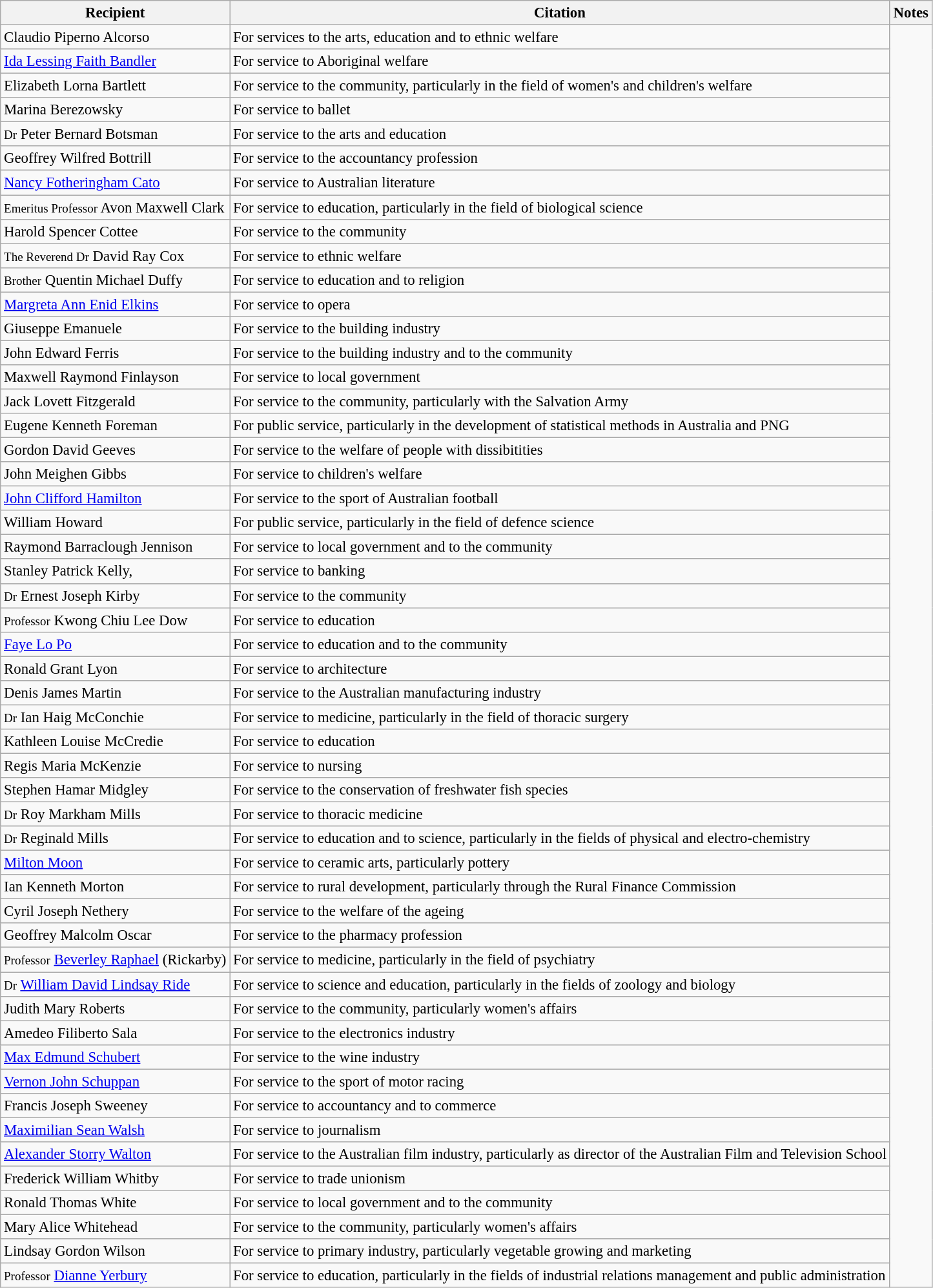<table class="wikitable" style="font-size:95%;">
<tr>
<th>Recipient</th>
<th>Citation</th>
<th>Notes</th>
</tr>
<tr>
<td>Claudio Piperno Alcorso</td>
<td>For services to the arts, education and to ethnic welfare</td>
<td rowspan="52"></td>
</tr>
<tr>
<td><a href='#'>Ida Lessing Faith Bandler</a></td>
<td>For service to Aboriginal welfare</td>
</tr>
<tr>
<td>Elizabeth Lorna Bartlett</td>
<td>For service to the community, particularly in the field of women's and children's welfare</td>
</tr>
<tr>
<td>Marina Berezowsky</td>
<td>For service to ballet</td>
</tr>
<tr>
<td><small>Dr</small> Peter Bernard Botsman</td>
<td>For service to the arts and education</td>
</tr>
<tr>
<td>Geoffrey Wilfred Bottrill</td>
<td>For service to the accountancy profession</td>
</tr>
<tr>
<td><a href='#'>Nancy Fotheringham Cato</a></td>
<td>For service to Australian literature</td>
</tr>
<tr>
<td><small>Emeritus Professor</small> Avon Maxwell Clark</td>
<td>For service to education, particularly in the field of biological science</td>
</tr>
<tr>
<td>Harold Spencer Cottee</td>
<td>For service to the community</td>
</tr>
<tr>
<td><small>The Reverend Dr</small> David Ray Cox</td>
<td>For service to ethnic welfare</td>
</tr>
<tr>
<td><small>Brother</small> Quentin Michael Duffy</td>
<td>For service to education and to religion</td>
</tr>
<tr>
<td><a href='#'>Margreta Ann Enid Elkins</a></td>
<td>For service to opera</td>
</tr>
<tr>
<td>Giuseppe Emanuele</td>
<td>For service to the building industry</td>
</tr>
<tr>
<td>John Edward Ferris</td>
<td>For service to the building industry and to the community</td>
</tr>
<tr>
<td>Maxwell Raymond Finlayson</td>
<td>For service to local government</td>
</tr>
<tr>
<td>Jack Lovett Fitzgerald</td>
<td>For service to the community, particularly with the Salvation Army</td>
</tr>
<tr>
<td>Eugene Kenneth Foreman</td>
<td>For public service, particularly in the development of statistical methods in Australia and PNG</td>
</tr>
<tr>
<td>Gordon David Geeves</td>
<td>For service to the welfare of people with dissibitities</td>
</tr>
<tr>
<td>John Meighen Gibbs</td>
<td>For service to children's welfare</td>
</tr>
<tr>
<td><a href='#'>John Clifford Hamilton</a></td>
<td>For service to the sport of Australian football</td>
</tr>
<tr>
<td>William Howard</td>
<td>For public service, particularly in the field of defence science</td>
</tr>
<tr>
<td>Raymond Barraclough Jennison</td>
<td>For service to local government and to the community</td>
</tr>
<tr>
<td>Stanley Patrick Kelly, </td>
<td>For service to banking</td>
</tr>
<tr>
<td><small>Dr</small> Ernest Joseph Kirby</td>
<td>For service to the community</td>
</tr>
<tr>
<td><small>Professor</small> Kwong Chiu Lee Dow</td>
<td>For service to education</td>
</tr>
<tr>
<td><a href='#'>Faye Lo Po</a></td>
<td>For service to education and to the community</td>
</tr>
<tr>
<td>Ronald Grant Lyon</td>
<td>For service to architecture</td>
</tr>
<tr>
<td>Denis James Martin</td>
<td>For service to the Australian manufacturing industry</td>
</tr>
<tr>
<td><small>Dr</small> Ian Haig McConchie</td>
<td>For service to medicine, particularly in the field of thoracic surgery</td>
</tr>
<tr>
<td>Kathleen Louise McCredie</td>
<td>For service to education</td>
</tr>
<tr>
<td>Regis Maria McKenzie</td>
<td>For service to nursing</td>
</tr>
<tr>
<td>Stephen Hamar Midgley</td>
<td>For service to the conservation of freshwater fish species</td>
</tr>
<tr>
<td><small>Dr</small> Roy Markham Mills</td>
<td>For service to thoracic medicine</td>
</tr>
<tr>
<td><small>Dr</small> Reginald Mills</td>
<td>For service to education and to science, particularly in the fields of physical and electro-chemistry</td>
</tr>
<tr>
<td><a href='#'>Milton Moon</a></td>
<td>For service to ceramic arts, particularly pottery</td>
</tr>
<tr>
<td>Ian Kenneth Morton</td>
<td>For service to rural development, particularly through the Rural Finance Commission</td>
</tr>
<tr>
<td>Cyril Joseph Nethery</td>
<td>For service to the welfare of the ageing</td>
</tr>
<tr>
<td>Geoffrey Malcolm Oscar</td>
<td>For service to the pharmacy profession</td>
</tr>
<tr>
<td><small>Professor</small> <a href='#'>Beverley Raphael</a> (Rickarby)</td>
<td>For service to medicine, particularly in the field of psychiatry</td>
</tr>
<tr>
<td><small>Dr</small> <a href='#'>William David Lindsay Ride</a></td>
<td>For service to science and education, particularly in the fields of zoology and biology</td>
</tr>
<tr>
<td>Judith Mary Roberts</td>
<td>For service to the community, particularly women's affairs</td>
</tr>
<tr>
<td>Amedeo Filiberto Sala</td>
<td>For service to the electronics industry</td>
</tr>
<tr>
<td><a href='#'>Max Edmund Schubert</a></td>
<td>For service to the wine industry</td>
</tr>
<tr>
<td><a href='#'>Vernon John Schuppan</a></td>
<td>For service to the sport of motor racing</td>
</tr>
<tr>
<td>Francis Joseph Sweeney</td>
<td>For service to accountancy and to commerce</td>
</tr>
<tr>
<td><a href='#'>Maximilian Sean Walsh</a></td>
<td>For service to journalism</td>
</tr>
<tr>
<td><a href='#'>Alexander Storry Walton</a></td>
<td>For service to the Australian film industry, particularly as director of the Australian Film and Television School</td>
</tr>
<tr>
<td>Frederick William Whitby</td>
<td>For service to trade unionism</td>
</tr>
<tr>
<td>Ronald Thomas White</td>
<td>For service to local government and to the community</td>
</tr>
<tr>
<td>Mary Alice Whitehead</td>
<td>For service to the community, particularly women's affairs</td>
</tr>
<tr>
<td>Lindsay Gordon Wilson</td>
<td>For service to primary industry, particularly vegetable growing and marketing</td>
</tr>
<tr>
<td><small>Professor</small> <a href='#'>Dianne Yerbury</a></td>
<td>For service to education, particularly in the fields of industrial relations management and public administration</td>
</tr>
</table>
